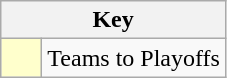<table class="wikitable" style="text-align: center;">
<tr>
<th colspan=2>Key</th>
</tr>
<tr>
<td style="background:#ffffcc; width:20px;"></td>
<td align=left>Teams to Playoffs</td>
</tr>
</table>
